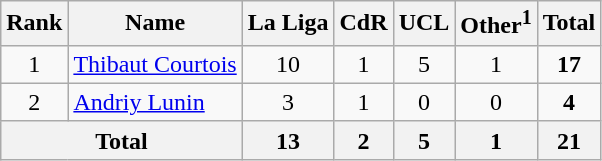<table class="wikitable" style="text-align:center;">
<tr>
<th>Rank</th>
<th>Name</th>
<th>La Liga</th>
<th><abbr>CdR</abbr></th>
<th><abbr>UCL</abbr></th>
<th>Other<sup>1</sup></th>
<th>Total</th>
</tr>
<tr>
<td>1</td>
<td align=left> <a href='#'>Thibaut Courtois</a></td>
<td>10</td>
<td>1</td>
<td>5</td>
<td>1</td>
<td><strong>17</strong></td>
</tr>
<tr>
<td>2</td>
<td align=left> <a href='#'>Andriy Lunin</a></td>
<td>3</td>
<td>1</td>
<td>0</td>
<td>0</td>
<td><strong>4</strong></td>
</tr>
<tr>
<th colspan=2>Total</th>
<th>13</th>
<th>2</th>
<th>5</th>
<th>1</th>
<th>21</th>
</tr>
</table>
